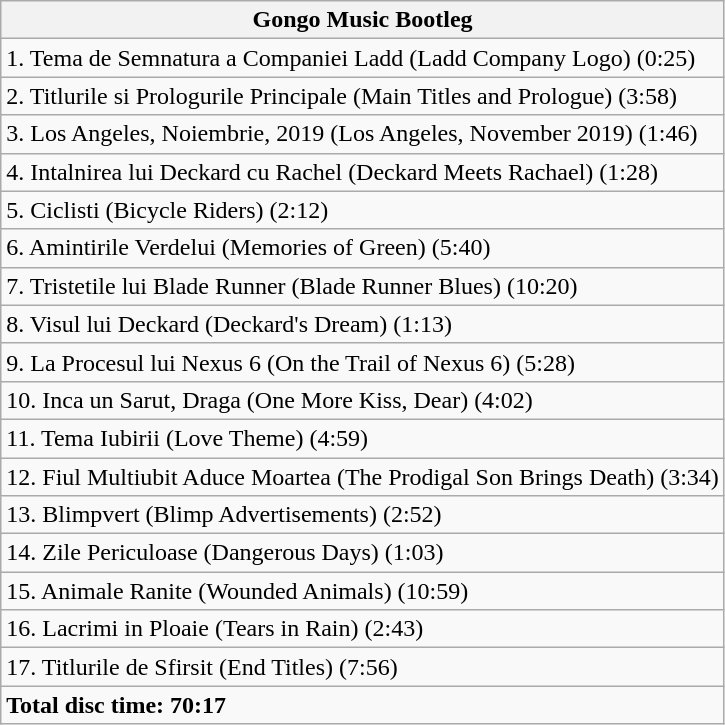<table class="wikitable">
<tr>
<th>Gongo Music Bootleg</th>
</tr>
<tr>
<td>1. Tema de Semnatura a Companiei Ladd (Ladd Company Logo) (0:25)</td>
</tr>
<tr>
<td>2. Titlurile si Prologurile Principale (Main Titles and Prologue) (3:58)</td>
</tr>
<tr>
<td>3. Los Angeles, Noiembrie, 2019 (Los Angeles, November 2019) (1:46)</td>
</tr>
<tr>
<td>4. Intalnirea lui Deckard cu Rachel (Deckard Meets Rachael) (1:28)</td>
</tr>
<tr>
<td>5. Ciclisti (Bicycle Riders) (2:12)</td>
</tr>
<tr>
<td>6. Amintirile Verdelui (Memories of Green) (5:40)</td>
</tr>
<tr>
<td>7. Tristetile lui Blade Runner (Blade Runner Blues) (10:20)</td>
</tr>
<tr>
<td>8. Visul lui Deckard (Deckard's Dream) (1:13)</td>
</tr>
<tr>
<td>9. La Procesul lui Nexus 6 (On the Trail of Nexus 6) (5:28)</td>
</tr>
<tr>
<td>10. Inca un Sarut, Draga (One More Kiss, Dear) (4:02)</td>
</tr>
<tr>
<td>11. Tema Iubirii (Love Theme) (4:59)</td>
</tr>
<tr>
<td>12. Fiul Multiubit Aduce Moartea (The Prodigal Son Brings Death) (3:34)</td>
</tr>
<tr>
<td>13. Blimpvert (Blimp Advertisements) (2:52)</td>
</tr>
<tr>
<td>14. Zile Periculoase (Dangerous Days) (1:03)</td>
</tr>
<tr>
<td>15. Animale Ranite (Wounded Animals) (10:59)</td>
</tr>
<tr>
<td>16. Lacrimi in Ploaie (Tears in Rain) (2:43)</td>
</tr>
<tr>
<td>17. Titlurile de Sfirsit (End Titles) (7:56)</td>
</tr>
<tr>
<td><strong>Total disc time: 70:17</strong></td>
</tr>
</table>
